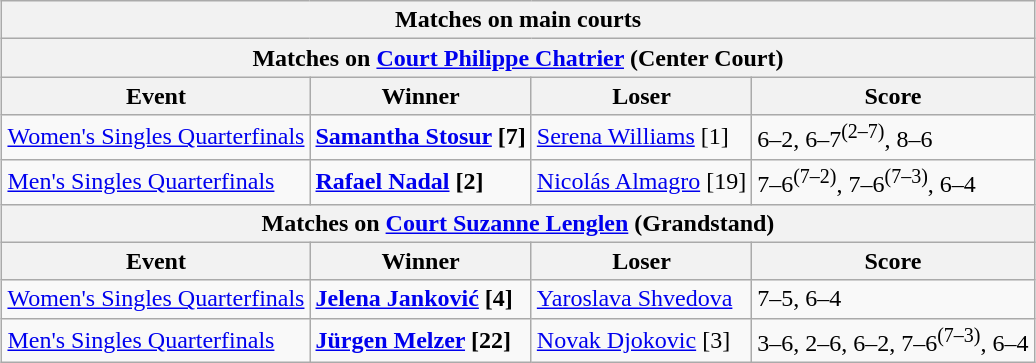<table class="wikitable collapsible uncollapsed" style="margin:auto;">
<tr>
<th colspan="4" style="white-space:nowrap;">Matches on main courts</th>
</tr>
<tr>
<th colspan="4"><strong>Matches on <a href='#'>Court Philippe Chatrier</a> (Center Court)</strong></th>
</tr>
<tr>
<th>Event</th>
<th>Winner</th>
<th>Loser</th>
<th>Score</th>
</tr>
<tr>
<td><a href='#'>Women's Singles Quarterfinals</a></td>
<td> <strong><a href='#'>Samantha Stosur</a> [7]</strong></td>
<td> <a href='#'>Serena Williams</a> [1]</td>
<td>6–2, 6–7<sup>(2–7)</sup>, 8–6</td>
</tr>
<tr>
<td><a href='#'>Men's Singles Quarterfinals</a></td>
<td> <strong><a href='#'>Rafael Nadal</a> [2]</strong></td>
<td> <a href='#'>Nicolás Almagro</a> [19]</td>
<td>7–6<sup>(7–2)</sup>, 7–6<sup>(7–3)</sup>, 6–4</td>
</tr>
<tr>
<th colspan="4"><strong>Matches on <a href='#'>Court Suzanne Lenglen</a> (Grandstand)</strong></th>
</tr>
<tr>
<th>Event</th>
<th>Winner</th>
<th>Loser</th>
<th>Score</th>
</tr>
<tr>
<td><a href='#'>Women's Singles Quarterfinals</a></td>
<td> <strong><a href='#'>Jelena Janković</a> [4]</strong></td>
<td> <a href='#'>Yaroslava Shvedova</a></td>
<td>7–5, 6–4</td>
</tr>
<tr>
<td><a href='#'>Men's Singles Quarterfinals</a></td>
<td> <strong><a href='#'>Jürgen Melzer</a> [22]</strong></td>
<td> <a href='#'>Novak Djokovic</a> [3]</td>
<td>3–6, 2–6, 6–2, 7–6<sup>(7–3)</sup>, 6–4</td>
</tr>
</table>
